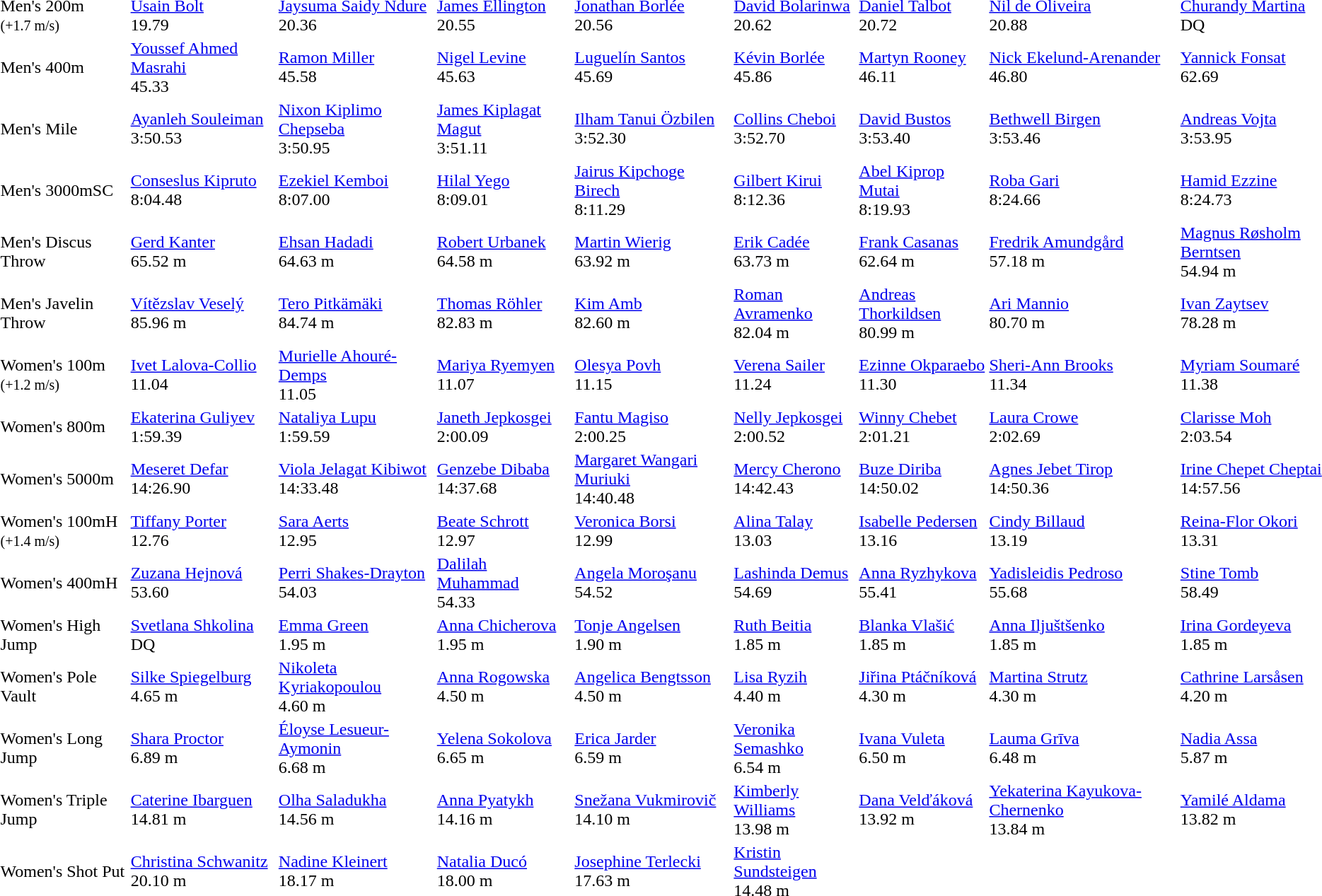<table>
<tr>
<td>Men's 200m<br><small>(+1.7 m/s)</small></td>
<td><a href='#'>Usain Bolt</a><br>  19.79</td>
<td><a href='#'>Jaysuma Saidy Ndure</a><br>  20.36</td>
<td><a href='#'>James Ellington</a><br>  20.55</td>
<td><a href='#'>Jonathan Borlée</a><br>  20.56</td>
<td><a href='#'>David Bolarinwa</a><br>  20.62</td>
<td><a href='#'>Daniel Talbot</a><br>  20.72</td>
<td><a href='#'>Nil de Oliveira</a><br>  20.88</td>
<td><a href='#'>Churandy Martina</a><br>  DQ</td>
</tr>
<tr>
<td>Men's 400m</td>
<td><a href='#'>Youssef Ahmed Masrahi</a><br>  45.33</td>
<td><a href='#'>Ramon Miller</a><br>  45.58</td>
<td><a href='#'>Nigel Levine</a><br>  45.63</td>
<td><a href='#'>Luguelín Santos</a><br>  45.69</td>
<td><a href='#'>Kévin Borlée</a><br>  45.86</td>
<td><a href='#'>Martyn Rooney</a><br>  46.11</td>
<td><a href='#'>Nick Ekelund-Arenander</a><br>  46.80</td>
<td><a href='#'>Yannick Fonsat</a><br>  62.69</td>
</tr>
<tr>
<td>Men's Mile</td>
<td><a href='#'>Ayanleh Souleiman</a><br>  3:50.53</td>
<td><a href='#'>Nixon Kiplimo Chepseba</a><br>  3:50.95</td>
<td><a href='#'>James Kiplagat Magut</a><br>  3:51.11</td>
<td><a href='#'>Ilham Tanui Özbilen</a><br>  3:52.30</td>
<td><a href='#'>Collins Cheboi</a><br>  3:52.70</td>
<td><a href='#'>David Bustos</a><br>  3:53.40</td>
<td><a href='#'>Bethwell Birgen</a><br>  3:53.46</td>
<td><a href='#'>Andreas Vojta</a><br>  3:53.95</td>
</tr>
<tr>
<td>Men's 3000mSC</td>
<td><a href='#'>Conseslus Kipruto</a><br>  8:04.48</td>
<td><a href='#'>Ezekiel Kemboi</a><br>  8:07.00</td>
<td><a href='#'>Hilal Yego</a><br>  8:09.01</td>
<td><a href='#'>Jairus Kipchoge Birech</a><br>  8:11.29</td>
<td><a href='#'>Gilbert Kirui</a><br>  8:12.36</td>
<td><a href='#'>Abel Kiprop Mutai</a><br>  8:19.93</td>
<td><a href='#'>Roba Gari</a><br>  8:24.66</td>
<td><a href='#'>Hamid Ezzine</a><br>  8:24.73</td>
</tr>
<tr>
<td>Men's Discus Throw</td>
<td><a href='#'>Gerd Kanter</a><br>  65.52 m</td>
<td><a href='#'>Ehsan Hadadi</a><br>  64.63 m</td>
<td><a href='#'>Robert Urbanek</a><br>  64.58 m</td>
<td><a href='#'>Martin Wierig</a><br>  63.92 m</td>
<td><a href='#'>Erik Cadée</a><br>  63.73 m</td>
<td><a href='#'>Frank Casanas</a><br>  62.64 m</td>
<td><a href='#'>Fredrik Amundgård</a><br>  57.18 m</td>
<td><a href='#'>Magnus Røsholm Berntsen</a><br>  54.94 m</td>
</tr>
<tr>
<td>Men's Javelin Throw</td>
<td><a href='#'>Vítězslav Veselý</a><br>  85.96 m</td>
<td><a href='#'>Tero Pitkämäki</a><br>  84.74 m</td>
<td><a href='#'>Thomas Röhler</a><br>  82.83 m</td>
<td><a href='#'>Kim Amb</a><br>  82.60 m</td>
<td><a href='#'>Roman Avramenko</a><br>  82.04 m</td>
<td><a href='#'>Andreas Thorkildsen</a><br>  80.99 m</td>
<td><a href='#'>Ari Mannio</a><br>  80.70 m</td>
<td><a href='#'>Ivan Zaytsev</a><br>  78.28 m</td>
</tr>
<tr>
<td>Women's 100m<br><small>(+1.2 m/s)</small></td>
<td><a href='#'>Ivet Lalova-Collio</a><br>  11.04</td>
<td><a href='#'>Murielle Ahouré-Demps</a><br>  11.05</td>
<td><a href='#'>Mariya Ryemyen</a><br>  11.07</td>
<td><a href='#'>Olesya Povh</a><br>  11.15</td>
<td><a href='#'>Verena Sailer</a><br>  11.24</td>
<td><a href='#'>Ezinne Okparaebo</a><br>  11.30</td>
<td><a href='#'>Sheri-Ann Brooks</a><br>  11.34</td>
<td><a href='#'>Myriam Soumaré</a><br>  11.38</td>
</tr>
<tr>
<td>Women's 800m</td>
<td><a href='#'>Ekaterina Guliyev</a><br>  1:59.39</td>
<td><a href='#'>Nataliya Lupu</a><br>  1:59.59</td>
<td><a href='#'>Janeth Jepkosgei</a><br>  2:00.09</td>
<td><a href='#'>Fantu Magiso</a><br>  2:00.25</td>
<td><a href='#'>Nelly Jepkosgei</a><br>  2:00.52</td>
<td><a href='#'>Winny Chebet</a><br>  2:01.21</td>
<td><a href='#'>Laura Crowe</a><br>  2:02.69</td>
<td><a href='#'>Clarisse Moh</a><br>  2:03.54</td>
</tr>
<tr>
<td>Women's 5000m</td>
<td><a href='#'>Meseret Defar</a><br>  14:26.90</td>
<td><a href='#'>Viola Jelagat Kibiwot</a><br>  14:33.48</td>
<td><a href='#'>Genzebe Dibaba</a><br>  14:37.68</td>
<td><a href='#'>Margaret Wangari Muriuki</a><br>  14:40.48</td>
<td><a href='#'>Mercy Cherono</a><br>  14:42.43</td>
<td><a href='#'>Buze Diriba</a><br>  14:50.02</td>
<td><a href='#'>Agnes Jebet Tirop</a><br>  14:50.36</td>
<td><a href='#'>Irine Chepet Cheptai</a><br>  14:57.56</td>
</tr>
<tr>
<td>Women's 100mH<br><small>(+1.4 m/s)</small></td>
<td><a href='#'>Tiffany Porter</a><br>  12.76</td>
<td><a href='#'>Sara Aerts</a><br>  12.95</td>
<td><a href='#'>Beate Schrott</a><br>  12.97</td>
<td><a href='#'>Veronica Borsi</a><br>  12.99</td>
<td><a href='#'>Alina Talay</a><br>  13.03</td>
<td><a href='#'>Isabelle Pedersen</a><br>  13.16</td>
<td><a href='#'>Cindy Billaud</a><br>  13.19</td>
<td><a href='#'>Reina-Flor Okori</a><br>  13.31</td>
</tr>
<tr>
<td>Women's 400mH</td>
<td><a href='#'>Zuzana Hejnová</a><br>  53.60</td>
<td><a href='#'>Perri Shakes-Drayton</a><br>  54.03</td>
<td><a href='#'>Dalilah Muhammad</a><br>  54.33</td>
<td><a href='#'>Angela Moroşanu</a><br>  54.52</td>
<td><a href='#'>Lashinda Demus</a><br>  54.69</td>
<td><a href='#'>Anna Ryzhykova</a><br>  55.41</td>
<td><a href='#'>Yadisleidis Pedroso</a><br>  55.68</td>
<td><a href='#'>Stine Tomb</a><br>  58.49</td>
</tr>
<tr>
<td>Women's High Jump</td>
<td><a href='#'>Svetlana Shkolina</a><br>  DQ</td>
<td><a href='#'>Emma Green</a><br>  1.95 m</td>
<td><a href='#'>Anna Chicherova</a><br>  1.95 m</td>
<td><a href='#'>Tonje Angelsen</a><br>  1.90 m</td>
<td><a href='#'>Ruth Beitia</a><br>  1.85 m</td>
<td><a href='#'>Blanka Vlašić</a><br>  1.85 m</td>
<td><a href='#'>Anna Iljuštšenko</a><br>  1.85 m</td>
<td><a href='#'>Irina Gordeyeva</a><br>  1.85 m</td>
</tr>
<tr>
<td>Women's Pole Vault</td>
<td><a href='#'>Silke Spiegelburg</a><br>  4.65 m</td>
<td><a href='#'>Nikoleta Kyriakopoulou</a><br>  4.60 m</td>
<td><a href='#'>Anna Rogowska</a><br>  4.50 m</td>
<td><a href='#'>Angelica Bengtsson</a><br>  4.50 m</td>
<td><a href='#'>Lisa Ryzih</a><br>  4.40 m</td>
<td><a href='#'>Jiřina Ptáčníková</a><br>  4.30 m</td>
<td><a href='#'>Martina Strutz</a><br>  4.30 m</td>
<td><a href='#'>Cathrine Larsåsen</a><br>  4.20 m</td>
</tr>
<tr>
<td>Women's Long Jump</td>
<td><a href='#'>Shara Proctor</a><br>  6.89 m</td>
<td><a href='#'>Éloyse Lesueur-Aymonin</a><br>  6.68 m</td>
<td><a href='#'>Yelena Sokolova</a><br>  6.65 m</td>
<td><a href='#'>Erica Jarder</a><br>  6.59 m</td>
<td><a href='#'>Veronika Semashko</a><br>  6.54 m</td>
<td><a href='#'>Ivana Vuleta</a><br>  6.50 m</td>
<td><a href='#'>Lauma Grīva</a><br>  6.48 m</td>
<td><a href='#'>Nadia Assa</a><br>  5.87 m</td>
</tr>
<tr>
<td>Women's Triple Jump</td>
<td><a href='#'>Caterine Ibarguen</a><br>  14.81 m</td>
<td><a href='#'>Olha Saladukha</a><br>  14.56 m</td>
<td><a href='#'>Anna Pyatykh</a><br>  14.16 m</td>
<td><a href='#'>Snežana Vukmirovič</a><br>  14.10 m</td>
<td><a href='#'>Kimberly Williams</a><br>  13.98 m</td>
<td><a href='#'>Dana Velďáková</a><br>  13.92 m</td>
<td><a href='#'>Yekaterina Kayukova-Chernenko</a><br>  13.84 m</td>
<td><a href='#'>Yamilé Aldama</a><br>  13.82 m</td>
</tr>
<tr>
<td>Women's Shot Put</td>
<td><a href='#'>Christina Schwanitz</a><br>  20.10 m</td>
<td><a href='#'>Nadine Kleinert</a><br>  18.17 m</td>
<td><a href='#'>Natalia Ducó</a><br>  18.00 m</td>
<td><a href='#'>Josephine Terlecki</a><br>  17.63 m</td>
<td><a href='#'>Kristin Sundsteigen</a><br>  14.48 m</td>
</tr>
</table>
